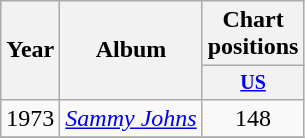<table class="wikitable" style="text-align:center;">
<tr>
<th rowspan="2">Year</th>
<th rowspan="2">Album</th>
<th>Chart positions</th>
</tr>
<tr style="font-size:smaller;">
<th width="40"><a href='#'>US</a><br></th>
</tr>
<tr>
<td rowspan="1">1973</td>
<td align="left"><em><a href='#'>Sammy Johns</a></em></td>
<td>148</td>
</tr>
<tr>
</tr>
</table>
